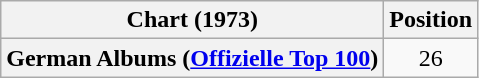<table class="wikitable plainrowheaders" style="text-align:center">
<tr>
<th scope="col">Chart (1973)</th>
<th scope="col">Position</th>
</tr>
<tr>
<th scope="row">German Albums (<a href='#'>Offizielle Top 100</a>)</th>
<td>26</td>
</tr>
</table>
